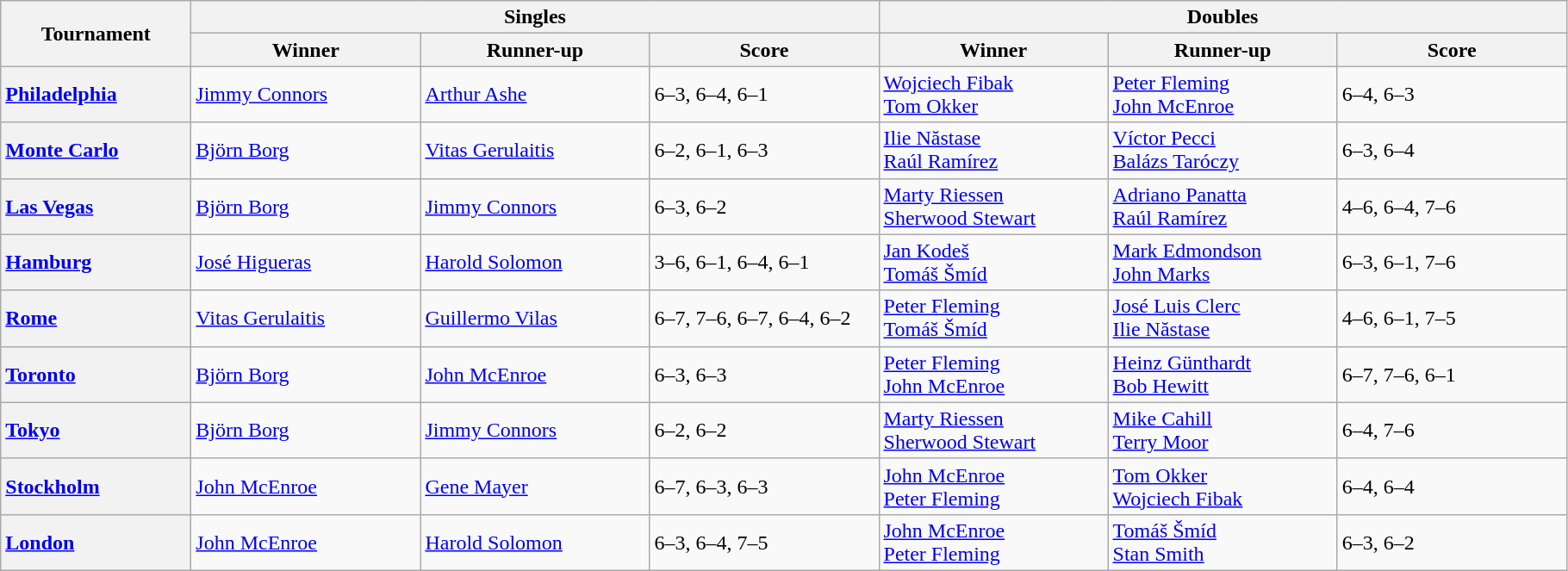<table class=wikitable>
<tr>
<th style="width:140px;" rowspan="2">Tournament</th>
<th style="width:170px;" colspan="3">Singles</th>
<th style="width:170px;" colspan="3">Doubles</th>
</tr>
<tr>
<th style="width:170px">Winner</th>
<th style="width:170px">Runner-up</th>
<th style="width:170px">Score</th>
<th style="width:170px">Winner</th>
<th style="width:170px">Runner-up</th>
<th style="width:170px">Score</th>
</tr>
<tr>
<th scope="row" style="text-align: left;"><a href='#'>Philadelphia</a></th>
<td> <a href='#'>Jimmy Connors</a></td>
<td> <a href='#'>Arthur Ashe</a></td>
<td>6–3, 6–4, 6–1</td>
<td> <a href='#'>Wojciech Fibak</a> <br>  <a href='#'>Tom Okker</a></td>
<td> <a href='#'>Peter Fleming</a> <br>  <a href='#'>John McEnroe</a></td>
<td>6–4, 6–3</td>
</tr>
<tr>
<th scope="row" style="text-align: left;"><a href='#'>Monte Carlo</a></th>
<td> <a href='#'>Björn Borg</a></td>
<td> <a href='#'>Vitas Gerulaitis</a></td>
<td>6–2, 6–1, 6–3</td>
<td> <a href='#'>Ilie Năstase</a><br> <a href='#'>Raúl Ramírez</a></td>
<td> <a href='#'>Víctor Pecci</a><br> <a href='#'>Balázs Taróczy</a></td>
<td>6–3, 6–4</td>
</tr>
<tr>
<th scope="row" style="text-align: left;"><a href='#'>Las Vegas</a></th>
<td> <a href='#'>Björn Borg</a></td>
<td> <a href='#'>Jimmy Connors</a></td>
<td>6–3, 6–2</td>
<td> <a href='#'>Marty Riessen</a><br> <a href='#'>Sherwood Stewart</a></td>
<td> <a href='#'>Adriano Panatta</a><br> <a href='#'>Raúl Ramírez</a></td>
<td>4–6, 6–4, 7–6</td>
</tr>
<tr>
<th scope="row" style="text-align: left;"><a href='#'>Hamburg</a></th>
<td><a href='#'>José Higueras</a></td>
<td> <a href='#'>Harold Solomon</a></td>
<td>3–6, 6–1, 6–4, 6–1</td>
<td> <a href='#'>Jan Kodeš</a> <br>  <a href='#'>Tomáš Šmíd</a></td>
<td> <a href='#'>Mark Edmondson</a> <br>  <a href='#'>John Marks</a></td>
<td>6–3, 6–1, 7–6</td>
</tr>
<tr>
<th scope="row" style="text-align: left;"><a href='#'>Rome</a></th>
<td> <a href='#'>Vitas Gerulaitis</a></td>
<td> <a href='#'>Guillermo Vilas</a></td>
<td>6–7, 7–6, 6–7, 6–4, 6–2</td>
<td> <a href='#'>Peter Fleming</a><br> <a href='#'>Tomáš Šmíd</a></td>
<td> <a href='#'>José Luis Clerc</a><br> <a href='#'>Ilie Năstase</a></td>
<td>4–6, 6–1, 7–5</td>
</tr>
<tr>
<th scope="row" style="text-align: left;"><a href='#'>Toronto</a></th>
<td> <a href='#'>Björn Borg</a></td>
<td> <a href='#'>John McEnroe</a></td>
<td>6–3, 6–3</td>
<td> <a href='#'>Peter Fleming</a> <br>  <a href='#'>John McEnroe</a></td>
<td> <a href='#'>Heinz Günthardt</a> <br>  <a href='#'>Bob Hewitt</a></td>
<td>6–7, 7–6, 6–1</td>
</tr>
<tr>
<th scope="row" style="text-align: left;"><a href='#'>Tokyo</a></th>
<td> <a href='#'>Björn Borg</a></td>
<td> <a href='#'>Jimmy Connors</a></td>
<td>6–2, 6–2</td>
<td> <a href='#'>Marty Riessen</a> <br>  <a href='#'>Sherwood Stewart</a></td>
<td> <a href='#'>Mike Cahill</a> <br>  <a href='#'>Terry Moor</a></td>
<td>6–4, 7–6</td>
</tr>
<tr>
<th scope="row" style="text-align: left;"><a href='#'>Stockholm</a></th>
<td> <a href='#'>John McEnroe</a></td>
<td> <a href='#'>Gene Mayer</a></td>
<td>6–7, 6–3, 6–3</td>
<td> <a href='#'>John McEnroe</a> <br>  <a href='#'>Peter Fleming</a></td>
<td> <a href='#'>Tom Okker</a> <br>  <a href='#'>Wojciech Fibak</a></td>
<td>6–4, 6–4</td>
</tr>
<tr>
<th scope="row" style="text-align: left;"><a href='#'>London</a></th>
<td> <a href='#'>John McEnroe</a></td>
<td> <a href='#'>Harold Solomon</a></td>
<td>6–3, 6–4, 7–5</td>
<td> <a href='#'>John McEnroe</a> <br>  <a href='#'>Peter Fleming</a></td>
<td> <a href='#'>Tomáš Šmíd</a> <br>  <a href='#'>Stan Smith</a></td>
<td>6–3, 6–2</td>
</tr>
</table>
